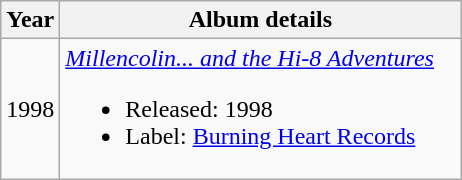<table class="wikitable">
<tr>
<th>Year</th>
<th style="width:260px;">Album details</th>
</tr>
<tr>
<td>1998</td>
<td><em><a href='#'>Millencolin... and the Hi-8 Adventures</a></em><br><ul><li>Released: 1998</li><li>Label: <a href='#'>Burning Heart Records</a></li></ul></td>
</tr>
</table>
